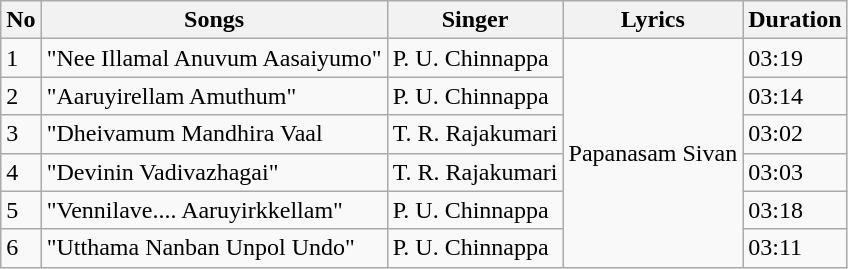<table class="wikitable">
<tr style="text-align: center;">
<th>No</th>
<th>Songs</th>
<th>Singer</th>
<th>Lyrics</th>
<th>Duration</th>
</tr>
<tr>
<td>1</td>
<td>"Nee Illamal Anuvum Aasaiyumo"</td>
<td>P. U. Chinnappa</td>
<td rowspan=6>Papanasam Sivan</td>
<td>03:19</td>
</tr>
<tr>
<td>2</td>
<td>"Aaruyirellam Amuthum"</td>
<td>P. U. Chinnappa</td>
<td>03:14</td>
</tr>
<tr>
<td>3</td>
<td>"Dheivamum Mandhira Vaal</td>
<td>T. R. Rajakumari</td>
<td>03:02</td>
</tr>
<tr>
<td>4</td>
<td>"Devinin Vadivazhagai"</td>
<td>T. R. Rajakumari</td>
<td>03:03</td>
</tr>
<tr>
<td>5</td>
<td>"Vennilave.... Aaruyirkkellam"</td>
<td>P. U. Chinnappa</td>
<td>03:18</td>
</tr>
<tr>
<td>6</td>
<td>"Utthama Nanban Unpol Undo"</td>
<td>P. U. Chinnappa</td>
<td>03:11</td>
</tr>
</table>
